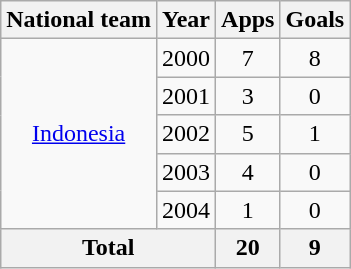<table class="wikitable" style="text-align:center">
<tr>
<th>National team</th>
<th>Year</th>
<th>Apps</th>
<th>Goals</th>
</tr>
<tr>
<td rowspan="5"><a href='#'>Indonesia</a></td>
<td>2000</td>
<td>7</td>
<td>8</td>
</tr>
<tr>
<td>2001</td>
<td>3</td>
<td>0</td>
</tr>
<tr>
<td>2002</td>
<td>5</td>
<td>1</td>
</tr>
<tr>
<td>2003</td>
<td>4</td>
<td>0</td>
</tr>
<tr>
<td>2004</td>
<td>1</td>
<td>0</td>
</tr>
<tr>
<th colspan="2">Total</th>
<th>20</th>
<th>9</th>
</tr>
</table>
